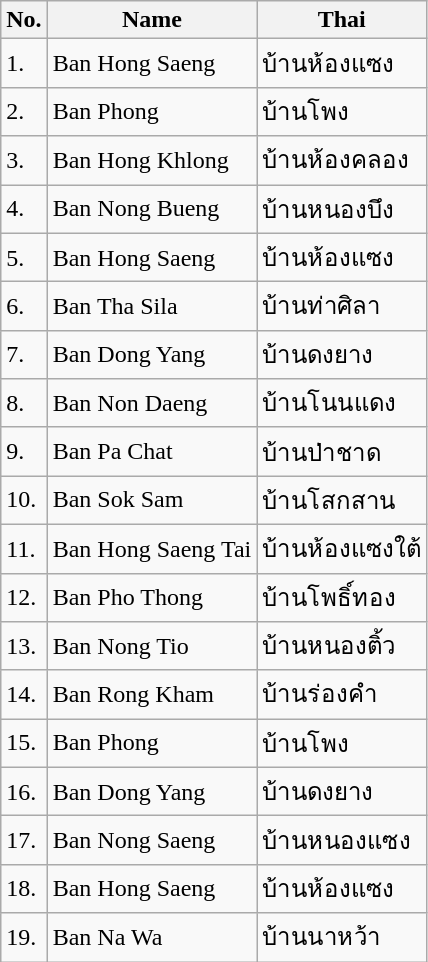<table class="wikitable sortable">
<tr>
<th>No.</th>
<th>Name</th>
<th>Thai</th>
</tr>
<tr>
<td>1.</td>
<td>Ban Hong Saeng</td>
<td>บ้านห้องแซง</td>
</tr>
<tr>
<td>2.</td>
<td>Ban Phong</td>
<td>บ้านโพง</td>
</tr>
<tr>
<td>3.</td>
<td>Ban Hong Khlong</td>
<td>บ้านห้องคลอง</td>
</tr>
<tr>
<td>4.</td>
<td>Ban Nong Bueng</td>
<td>บ้านหนองบึง</td>
</tr>
<tr>
<td>5.</td>
<td>Ban Hong Saeng</td>
<td>บ้านห้องแซง</td>
</tr>
<tr>
<td>6.</td>
<td>Ban Tha Sila</td>
<td>บ้านท่าศิลา</td>
</tr>
<tr>
<td>7.</td>
<td>Ban Dong Yang</td>
<td>บ้านดงยาง</td>
</tr>
<tr>
<td>8.</td>
<td>Ban Non Daeng</td>
<td>บ้านโนนแดง</td>
</tr>
<tr>
<td>9.</td>
<td>Ban Pa Chat</td>
<td>บ้านป่าชาด</td>
</tr>
<tr>
<td>10.</td>
<td>Ban Sok Sam</td>
<td>บ้านโสกสาน</td>
</tr>
<tr>
<td>11.</td>
<td>Ban Hong Saeng Tai</td>
<td>บ้านห้องแซงใต้</td>
</tr>
<tr>
<td>12.</td>
<td>Ban Pho Thong</td>
<td>บ้านโพธิ์ทอง</td>
</tr>
<tr>
<td>13.</td>
<td>Ban Nong Tio</td>
<td>บ้านหนองติ้ว</td>
</tr>
<tr>
<td>14.</td>
<td>Ban Rong Kham</td>
<td>บ้านร่องคำ</td>
</tr>
<tr>
<td>15.</td>
<td>Ban Phong</td>
<td>บ้านโพง</td>
</tr>
<tr>
<td>16.</td>
<td>Ban Dong Yang</td>
<td>บ้านดงยาง</td>
</tr>
<tr>
<td>17.</td>
<td>Ban Nong Saeng</td>
<td>บ้านหนองแซง</td>
</tr>
<tr>
<td>18.</td>
<td>Ban Hong Saeng</td>
<td>บ้านห้องแซง</td>
</tr>
<tr>
<td>19.</td>
<td>Ban Na Wa</td>
<td>บ้านนาหว้า</td>
</tr>
</table>
